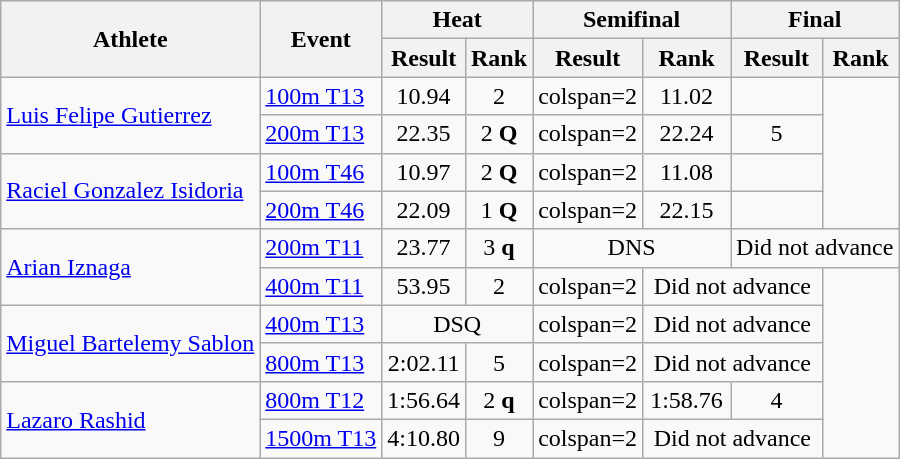<table class="wikitable">
<tr>
<th rowspan="2">Athlete</th>
<th rowspan="2">Event</th>
<th colspan="2">Heat</th>
<th colspan="2">Semifinal</th>
<th colspan="2">Final</th>
</tr>
<tr>
<th>Result</th>
<th>Rank</th>
<th>Result</th>
<th>Rank</th>
<th>Result</th>
<th>Rank</th>
</tr>
<tr align=center>
<td align=left rowspan=2><a href='#'>Luis Felipe Gutierrez</a></td>
<td align=left><a href='#'>100m T13</a></td>
<td>10.94</td>
<td>2</td>
<td>colspan=2 </td>
<td>11.02</td>
<td></td>
</tr>
<tr align=center>
<td align=left><a href='#'>200m T13</a></td>
<td>22.35</td>
<td>2 <strong>Q</strong></td>
<td>colspan=2 </td>
<td>22.24</td>
<td>5</td>
</tr>
<tr align=center>
<td align=left rowspan=2><a href='#'>Raciel Gonzalez Isidoria</a></td>
<td align=left><a href='#'>100m T46</a></td>
<td>10.97</td>
<td>2 <strong>Q</strong></td>
<td>colspan=2 </td>
<td>11.08</td>
<td></td>
</tr>
<tr align=center>
<td align=left><a href='#'>200m T46</a></td>
<td>22.09</td>
<td>1 <strong>Q</strong></td>
<td>colspan=2 </td>
<td>22.15</td>
<td></td>
</tr>
<tr align=center>
<td align=left rowspan=2><a href='#'>Arian Iznaga</a></td>
<td align=left><a href='#'>200m T11</a></td>
<td>23.77</td>
<td>3 <strong>q</strong></td>
<td colspan=2>DNS</td>
<td colspan=2>Did not advance</td>
</tr>
<tr align=center>
<td align=left><a href='#'>400m T11</a></td>
<td>53.95</td>
<td>2</td>
<td>colspan=2 </td>
<td colspan=2>Did not advance</td>
</tr>
<tr align=center>
<td align=left rowspan=2><a href='#'>Miguel Bartelemy Sablon</a></td>
<td align=left><a href='#'>400m T13</a></td>
<td colspan=2>DSQ</td>
<td>colspan=2 </td>
<td colspan=2>Did not advance</td>
</tr>
<tr align=center>
<td align=left><a href='#'>800m T13</a></td>
<td>2:02.11</td>
<td>5</td>
<td>colspan=2 </td>
<td colspan=2>Did not advance</td>
</tr>
<tr align=center>
<td align=left rowspan=2><a href='#'>Lazaro Rashid</a></td>
<td align=left><a href='#'>800m T12</a></td>
<td>1:56.64</td>
<td>2 <strong>q</strong></td>
<td>colspan=2 </td>
<td>1:58.76</td>
<td>4</td>
</tr>
<tr align=center>
<td align=left><a href='#'>1500m T13</a></td>
<td>4:10.80</td>
<td>9</td>
<td>colspan=2 </td>
<td colspan=2>Did not advance</td>
</tr>
</table>
